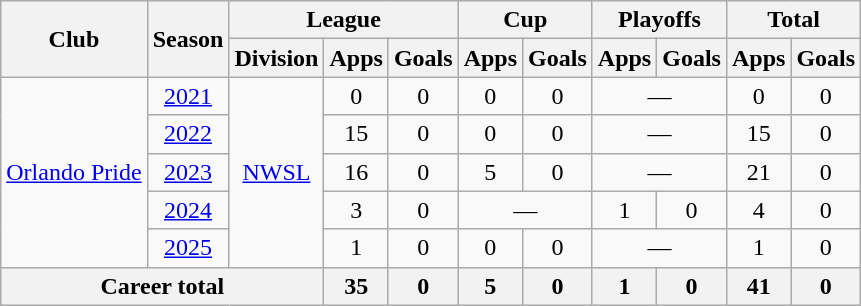<table class="wikitable" style="text-align: center;">
<tr>
<th rowspan="2">Club</th>
<th rowspan="2">Season</th>
<th colspan="3">League</th>
<th colspan="2">Cup</th>
<th colspan="2">Playoffs</th>
<th colspan="2">Total</th>
</tr>
<tr>
<th>Division</th>
<th>Apps</th>
<th>Goals</th>
<th>Apps</th>
<th>Goals</th>
<th>Apps</th>
<th>Goals</th>
<th>Apps</th>
<th>Goals</th>
</tr>
<tr>
<td rowspan="5"><a href='#'>Orlando Pride</a></td>
<td><a href='#'>2021</a></td>
<td rowspan="5"><a href='#'>NWSL</a></td>
<td>0</td>
<td>0</td>
<td>0</td>
<td>0</td>
<td colspan="2">—</td>
<td>0</td>
<td>0</td>
</tr>
<tr>
<td><a href='#'>2022</a></td>
<td>15</td>
<td>0</td>
<td>0</td>
<td>0</td>
<td colspan="2">—</td>
<td>15</td>
<td>0</td>
</tr>
<tr>
<td><a href='#'>2023</a></td>
<td>16</td>
<td>0</td>
<td>5</td>
<td>0</td>
<td colspan="2">—</td>
<td>21</td>
<td>0</td>
</tr>
<tr>
<td><a href='#'>2024</a></td>
<td>3</td>
<td>0</td>
<td colspan="2">—</td>
<td>1</td>
<td>0</td>
<td>4</td>
<td>0</td>
</tr>
<tr>
<td><a href='#'>2025</a></td>
<td>1</td>
<td>0</td>
<td>0</td>
<td>0</td>
<td colspan="2">—</td>
<td>1</td>
<td>0</td>
</tr>
<tr>
<th colspan="3">Career total</th>
<th>35</th>
<th>0</th>
<th>5</th>
<th>0</th>
<th>1</th>
<th>0</th>
<th>41</th>
<th>0</th>
</tr>
</table>
